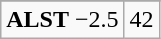<table class="wikitable">
<tr align="center">
</tr>
<tr align="center">
<td><strong>ALST</strong> −2.5</td>
<td>42</td>
</tr>
</table>
